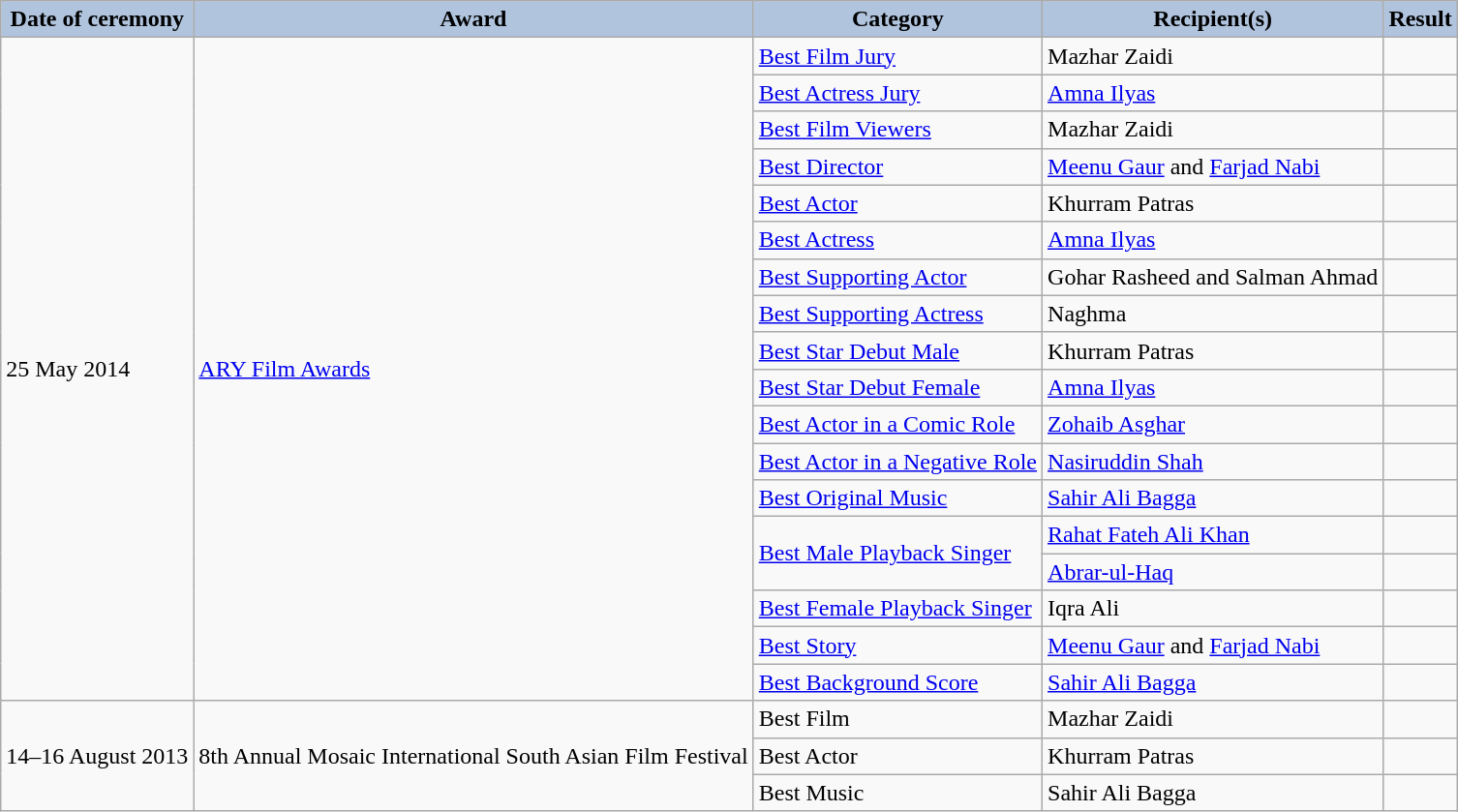<table class="wikitable">
<tr align="center">
<th style="background:#B0C4DE;">Date of ceremony</th>
<th style="background:#B0C4DE;">Award</th>
<th style="background:#B0C4DE;">Category</th>
<th style="background:#B0C4DE;">Recipient(s)</th>
<th style="background:#B0C4DE;">Result</th>
</tr>
<tr>
<td rowspan="18">25 May 2014</td>
<td rowspan="18"><a href='#'>ARY Film Awards</a></td>
<td><a href='#'>Best Film Jury</a></td>
<td>Mazhar Zaidi</td>
<td></td>
</tr>
<tr>
<td><a href='#'>Best Actress Jury</a></td>
<td><a href='#'>Amna Ilyas</a></td>
<td></td>
</tr>
<tr>
<td><a href='#'>Best Film Viewers</a></td>
<td>Mazhar Zaidi</td>
<td></td>
</tr>
<tr>
<td><a href='#'>Best Director</a></td>
<td><a href='#'>Meenu Gaur</a> and <a href='#'>Farjad Nabi</a></td>
<td></td>
</tr>
<tr>
<td><a href='#'>Best Actor</a></td>
<td>Khurram Patras</td>
<td></td>
</tr>
<tr>
<td><a href='#'>Best Actress</a></td>
<td><a href='#'>Amna Ilyas</a></td>
<td></td>
</tr>
<tr>
<td><a href='#'>Best Supporting Actor</a></td>
<td>Gohar Rasheed and Salman Ahmad</td>
<td></td>
</tr>
<tr>
<td><a href='#'>Best Supporting Actress</a></td>
<td>Naghma</td>
<td></td>
</tr>
<tr>
<td><a href='#'>Best Star Debut Male</a></td>
<td>Khurram Patras</td>
<td></td>
</tr>
<tr>
<td><a href='#'>Best Star Debut Female</a></td>
<td><a href='#'>Amna Ilyas</a></td>
<td></td>
</tr>
<tr>
<td><a href='#'>Best Actor in a Comic Role</a></td>
<td><a href='#'>Zohaib Asghar</a></td>
<td></td>
</tr>
<tr>
<td><a href='#'>Best Actor in a Negative Role</a></td>
<td><a href='#'>Nasiruddin Shah</a></td>
<td></td>
</tr>
<tr>
<td><a href='#'>Best Original Music</a></td>
<td><a href='#'>Sahir Ali Bagga</a></td>
<td></td>
</tr>
<tr>
<td rowspan="2"><a href='#'>Best Male Playback Singer</a></td>
<td><a href='#'>Rahat Fateh Ali Khan</a></td>
<td></td>
</tr>
<tr>
<td><a href='#'>Abrar-ul-Haq</a></td>
<td></td>
</tr>
<tr>
<td><a href='#'>Best Female Playback Singer</a></td>
<td>Iqra Ali</td>
<td></td>
</tr>
<tr>
<td><a href='#'>Best Story</a></td>
<td><a href='#'>Meenu Gaur</a> and <a href='#'>Farjad Nabi</a></td>
<td></td>
</tr>
<tr>
<td><a href='#'>Best Background Score</a></td>
<td><a href='#'>Sahir Ali Bagga</a></td>
<td></td>
</tr>
<tr>
<td rowspan="3">14–16 August 2013</td>
<td rowspan="3">8th Annual Mosaic International South Asian Film Festival</td>
<td>Best Film</td>
<td>Mazhar Zaidi</td>
<td></td>
</tr>
<tr>
<td>Best Actor</td>
<td>Khurram Patras</td>
<td></td>
</tr>
<tr>
<td>Best Music</td>
<td>Sahir Ali Bagga</td>
<td></td>
</tr>
</table>
